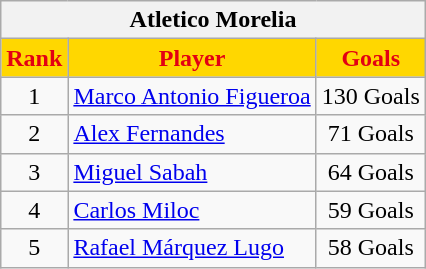<table class="wikitable" style="text-align:center;margin-left:1em">
<tr>
<th colspan="5">Atletico Morelia</th>
</tr>
<tr>
<th style=background-color:#FFD700;color:#E30013>Rank</th>
<th style=background-color:#FFD700;color:#E30013>Player</th>
<th style=background-color:#FFD700;color:#E30013>Goals</th>
</tr>
<tr>
<td>1</td>
<td style="text-align:left;"> <a href='#'>Marco Antonio Figueroa</a></td>
<td>130 Goals</td>
</tr>
<tr>
<td>2</td>
<td style="text-align:left;"> <a href='#'>Alex Fernandes</a></td>
<td>71 Goals</td>
</tr>
<tr>
<td>3</td>
<td style="text-align:left;"> <a href='#'>Miguel Sabah</a></td>
<td>64 Goals</td>
</tr>
<tr>
<td>4</td>
<td style="text-align:left;"> <a href='#'>Carlos Miloc</a></td>
<td>59 Goals</td>
</tr>
<tr>
<td>5</td>
<td style="text-align:left;"> <a href='#'>Rafael Márquez Lugo</a></td>
<td>58 Goals</td>
</tr>
</table>
